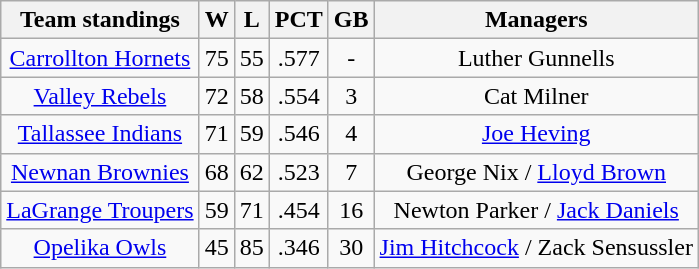<table class="wikitable" style="text-align:center">
<tr>
<th>Team standings</th>
<th>W</th>
<th>L</th>
<th>PCT</th>
<th>GB</th>
<th>Managers</th>
</tr>
<tr>
<td><a href='#'>Carrollton Hornets</a></td>
<td>75</td>
<td>55</td>
<td>.577</td>
<td>-</td>
<td>Luther Gunnells</td>
</tr>
<tr>
<td><a href='#'>Valley Rebels</a></td>
<td>72</td>
<td>58</td>
<td>.554</td>
<td>3</td>
<td>Cat Milner</td>
</tr>
<tr>
<td><a href='#'>Tallassee Indians</a></td>
<td>71</td>
<td>59</td>
<td>.546</td>
<td>4</td>
<td><a href='#'>Joe Heving</a></td>
</tr>
<tr>
<td><a href='#'>Newnan Brownies</a></td>
<td>68</td>
<td>62</td>
<td>.523</td>
<td>7</td>
<td>George Nix  / <a href='#'>Lloyd Brown</a></td>
</tr>
<tr>
<td><a href='#'>LaGrange Troupers</a></td>
<td>59</td>
<td>71</td>
<td>.454</td>
<td>16</td>
<td>Newton Parker / <a href='#'>Jack Daniels</a></td>
</tr>
<tr>
<td><a href='#'>Opelika Owls</a></td>
<td>45</td>
<td>85</td>
<td>.346</td>
<td>30</td>
<td><a href='#'>Jim Hitchcock</a> /  Zack Sensussler</td>
</tr>
</table>
